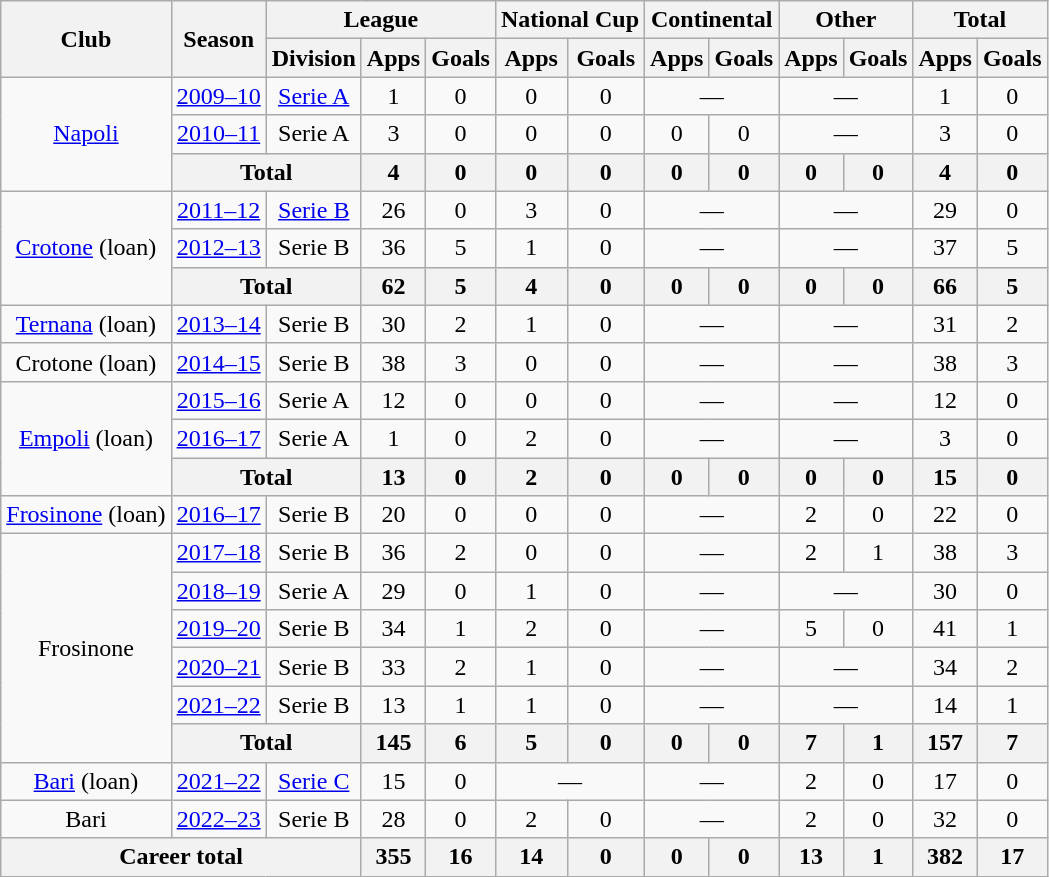<table class="wikitable" style="text-align:center">
<tr>
<th rowspan="2">Club</th>
<th rowspan="2">Season</th>
<th colspan="3">League</th>
<th colspan="2">National Cup</th>
<th colspan="2">Continental</th>
<th colspan="2">Other</th>
<th colspan="2">Total</th>
</tr>
<tr>
<th>Division</th>
<th>Apps</th>
<th>Goals</th>
<th>Apps</th>
<th>Goals</th>
<th>Apps</th>
<th>Goals</th>
<th>Apps</th>
<th>Goals</th>
<th>Apps</th>
<th>Goals</th>
</tr>
<tr>
<td rowspan="3"><a href='#'>Napoli</a></td>
<td><a href='#'>2009–10</a></td>
<td><a href='#'>Serie A</a></td>
<td>1</td>
<td>0</td>
<td>0</td>
<td>0</td>
<td colspan="2">—</td>
<td colspan="2">—</td>
<td>1</td>
<td>0</td>
</tr>
<tr>
<td><a href='#'>2010–11</a></td>
<td>Serie A</td>
<td>3</td>
<td>0</td>
<td>0</td>
<td>0</td>
<td>0</td>
<td>0</td>
<td colspan="2">—</td>
<td>3</td>
<td>0</td>
</tr>
<tr>
<th colspan="2">Total</th>
<th>4</th>
<th>0</th>
<th>0</th>
<th>0</th>
<th>0</th>
<th>0</th>
<th>0</th>
<th>0</th>
<th>4</th>
<th>0</th>
</tr>
<tr>
<td rowspan="3"><a href='#'>Crotone</a> (loan)</td>
<td><a href='#'>2011–12</a></td>
<td><a href='#'>Serie B</a></td>
<td>26</td>
<td>0</td>
<td>3</td>
<td>0</td>
<td colspan="2">—</td>
<td colspan="2">—</td>
<td>29</td>
<td>0</td>
</tr>
<tr>
<td><a href='#'>2012–13</a></td>
<td>Serie B</td>
<td>36</td>
<td>5</td>
<td>1</td>
<td>0</td>
<td colspan="2">—</td>
<td colspan="2">—</td>
<td>37</td>
<td>5</td>
</tr>
<tr>
<th colspan="2">Total</th>
<th>62</th>
<th>5</th>
<th>4</th>
<th>0</th>
<th>0</th>
<th>0</th>
<th>0</th>
<th>0</th>
<th>66</th>
<th>5</th>
</tr>
<tr>
<td><a href='#'>Ternana</a> (loan)</td>
<td><a href='#'>2013–14</a></td>
<td>Serie B</td>
<td>30</td>
<td>2</td>
<td>1</td>
<td>0</td>
<td colspan="2">—</td>
<td colspan="2">—</td>
<td>31</td>
<td>2</td>
</tr>
<tr>
<td>Crotone (loan)</td>
<td><a href='#'>2014–15</a></td>
<td>Serie B</td>
<td>38</td>
<td>3</td>
<td>0</td>
<td>0</td>
<td colspan="2">—</td>
<td colspan="2">—</td>
<td>38</td>
<td>3</td>
</tr>
<tr>
<td rowspan="3"><a href='#'>Empoli</a> (loan)</td>
<td><a href='#'>2015–16</a></td>
<td>Serie A</td>
<td>12</td>
<td>0</td>
<td>0</td>
<td>0</td>
<td colspan="2">—</td>
<td colspan="2">—</td>
<td>12</td>
<td>0</td>
</tr>
<tr>
<td><a href='#'>2016–17</a></td>
<td>Serie A</td>
<td>1</td>
<td>0</td>
<td>2</td>
<td>0</td>
<td colspan="2">—</td>
<td colspan="2">—</td>
<td>3</td>
<td>0</td>
</tr>
<tr>
<th colspan="2">Total</th>
<th>13</th>
<th>0</th>
<th>2</th>
<th>0</th>
<th>0</th>
<th>0</th>
<th>0</th>
<th>0</th>
<th>15</th>
<th>0</th>
</tr>
<tr>
<td><a href='#'>Frosinone</a> (loan)</td>
<td><a href='#'>2016–17</a></td>
<td>Serie B</td>
<td>20</td>
<td>0</td>
<td>0</td>
<td>0</td>
<td colspan="2">—</td>
<td>2</td>
<td>0</td>
<td>22</td>
<td>0</td>
</tr>
<tr>
<td rowspan="6">Frosinone</td>
<td><a href='#'>2017–18</a></td>
<td>Serie B</td>
<td>36</td>
<td>2</td>
<td>0</td>
<td>0</td>
<td colspan="2">—</td>
<td>2</td>
<td>1</td>
<td>38</td>
<td>3</td>
</tr>
<tr>
<td><a href='#'>2018–19</a></td>
<td>Serie A</td>
<td>29</td>
<td>0</td>
<td>1</td>
<td>0</td>
<td colspan="2">—</td>
<td colspan="2">—</td>
<td>30</td>
<td>0</td>
</tr>
<tr>
<td><a href='#'>2019–20</a></td>
<td>Serie B</td>
<td>34</td>
<td>1</td>
<td>2</td>
<td>0</td>
<td colspan="2">—</td>
<td>5</td>
<td>0</td>
<td>41</td>
<td>1</td>
</tr>
<tr>
<td><a href='#'>2020–21</a></td>
<td>Serie B</td>
<td>33</td>
<td>2</td>
<td>1</td>
<td>0</td>
<td colspan="2">—</td>
<td colspan="2">—</td>
<td>34</td>
<td>2</td>
</tr>
<tr>
<td><a href='#'>2021–22</a></td>
<td>Serie B</td>
<td>13</td>
<td>1</td>
<td>1</td>
<td>0</td>
<td colspan="2">—</td>
<td colspan="2">—</td>
<td>14</td>
<td>1</td>
</tr>
<tr>
<th colspan="2">Total</th>
<th>145</th>
<th>6</th>
<th>5</th>
<th>0</th>
<th>0</th>
<th>0</th>
<th>7</th>
<th>1</th>
<th>157</th>
<th>7</th>
</tr>
<tr>
<td><a href='#'>Bari</a> (loan)</td>
<td><a href='#'>2021–22</a></td>
<td><a href='#'>Serie C</a></td>
<td>15</td>
<td>0</td>
<td colspan="2">—</td>
<td colspan="2">—</td>
<td>2</td>
<td>0</td>
<td>17</td>
<td>0</td>
</tr>
<tr>
<td>Bari</td>
<td><a href='#'>2022–23</a></td>
<td>Serie B</td>
<td>28</td>
<td>0</td>
<td>2</td>
<td>0</td>
<td colspan="2">—</td>
<td>2</td>
<td>0</td>
<td>32</td>
<td>0</td>
</tr>
<tr>
<th colspan="3">Career total</th>
<th>355</th>
<th>16</th>
<th>14</th>
<th>0</th>
<th>0</th>
<th>0</th>
<th>13</th>
<th>1</th>
<th>382</th>
<th>17</th>
</tr>
</table>
